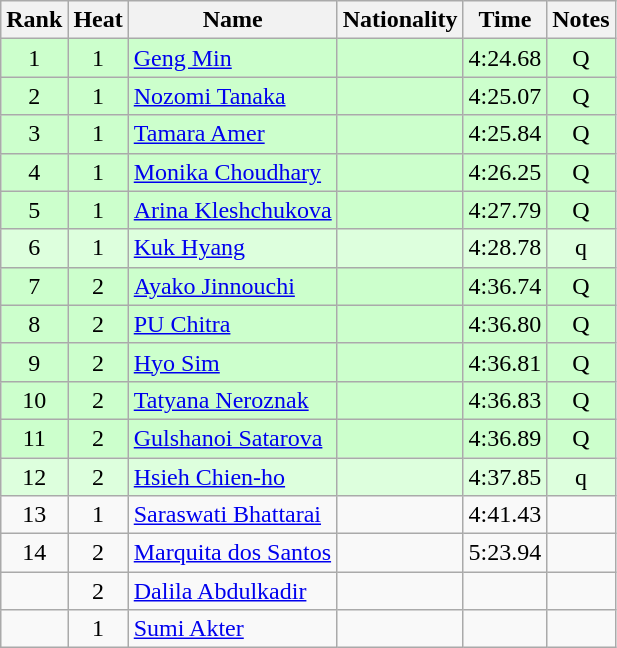<table class="wikitable sortable" style="text-align:center">
<tr>
<th>Rank</th>
<th>Heat</th>
<th>Name</th>
<th>Nationality</th>
<th>Time</th>
<th>Notes</th>
</tr>
<tr bgcolor=ccffcc>
<td>1</td>
<td>1</td>
<td align=left><a href='#'>Geng Min</a></td>
<td align=left></td>
<td>4:24.68</td>
<td>Q</td>
</tr>
<tr bgcolor=ccffcc>
<td>2</td>
<td>1</td>
<td align=left><a href='#'>Nozomi Tanaka</a></td>
<td align=left></td>
<td>4:25.07</td>
<td>Q</td>
</tr>
<tr bgcolor=ccffcc>
<td>3</td>
<td>1</td>
<td align=left><a href='#'>Tamara Amer</a></td>
<td align=left></td>
<td>4:25.84</td>
<td>Q</td>
</tr>
<tr bgcolor=ccffcc>
<td>4</td>
<td>1</td>
<td align=left><a href='#'>Monika Choudhary</a></td>
<td align=left></td>
<td>4:26.25</td>
<td>Q</td>
</tr>
<tr bgcolor=ccffcc>
<td>5</td>
<td>1</td>
<td align=left><a href='#'>Arina Kleshchukova</a></td>
<td align=left></td>
<td>4:27.79</td>
<td>Q</td>
</tr>
<tr bgcolor=ddffdd>
<td>6</td>
<td>1</td>
<td align=left><a href='#'>Kuk Hyang</a></td>
<td align=left></td>
<td>4:28.78</td>
<td>q</td>
</tr>
<tr bgcolor=ccffcc>
<td>7</td>
<td>2</td>
<td align=left><a href='#'>Ayako Jinnouchi</a></td>
<td align=left></td>
<td>4:36.74</td>
<td>Q</td>
</tr>
<tr bgcolor=ccffcc>
<td>8</td>
<td>2</td>
<td align=left><a href='#'>PU Chitra</a></td>
<td align=left></td>
<td>4:36.80</td>
<td>Q</td>
</tr>
<tr bgcolor=ccffcc>
<td>9</td>
<td>2</td>
<td align=left><a href='#'>Hyo Sim</a></td>
<td align=left></td>
<td>4:36.81</td>
<td>Q</td>
</tr>
<tr bgcolor=ccffcc>
<td>10</td>
<td>2</td>
<td align=left><a href='#'>Tatyana Neroznak</a></td>
<td align=left></td>
<td>4:36.83</td>
<td>Q</td>
</tr>
<tr bgcolor=ccffcc>
<td>11</td>
<td>2</td>
<td align=left><a href='#'>Gulshanoi Satarova</a></td>
<td align=left></td>
<td>4:36.89</td>
<td>Q</td>
</tr>
<tr bgcolor=ddffdd>
<td>12</td>
<td>2</td>
<td align=left><a href='#'>Hsieh Chien-ho</a></td>
<td align=left></td>
<td>4:37.85</td>
<td>q</td>
</tr>
<tr>
<td>13</td>
<td>1</td>
<td align=left><a href='#'>Saraswati Bhattarai</a></td>
<td align=left></td>
<td>4:41.43</td>
<td></td>
</tr>
<tr>
<td>14</td>
<td>2</td>
<td align=left><a href='#'>Marquita dos Santos</a></td>
<td align=left></td>
<td>5:23.94</td>
<td></td>
</tr>
<tr>
<td></td>
<td>2</td>
<td align=left><a href='#'>Dalila Abdulkadir</a></td>
<td align=left></td>
<td></td>
<td></td>
</tr>
<tr>
<td></td>
<td>1</td>
<td align=left><a href='#'>Sumi Akter</a></td>
<td align=left></td>
<td></td>
<td></td>
</tr>
</table>
